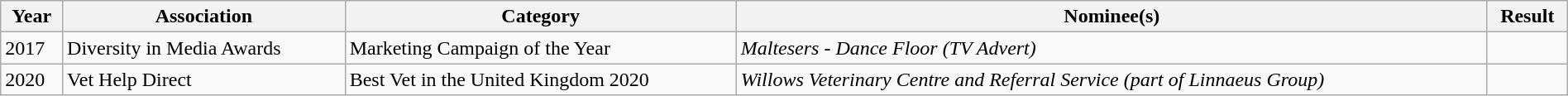<table class="wikitable" style="width:100%;">
<tr>
<th>Year</th>
<th>Association</th>
<th>Category</th>
<th>Nominee(s)</th>
<th>Result</th>
</tr>
<tr>
<td>2017</td>
<td>Diversity in Media Awards</td>
<td>Marketing Campaign of the Year</td>
<td><em>Maltesers - Dance Floor (TV Advert)</em></td>
<td></td>
</tr>
<tr>
<td>2020</td>
<td>Vet Help Direct</td>
<td>Best Vet in the United Kingdom 2020</td>
<td><em>Willows Veterinary Centre and Referral Service (part of Linnaeus Group)</em></td>
<td></td>
</tr>
</table>
